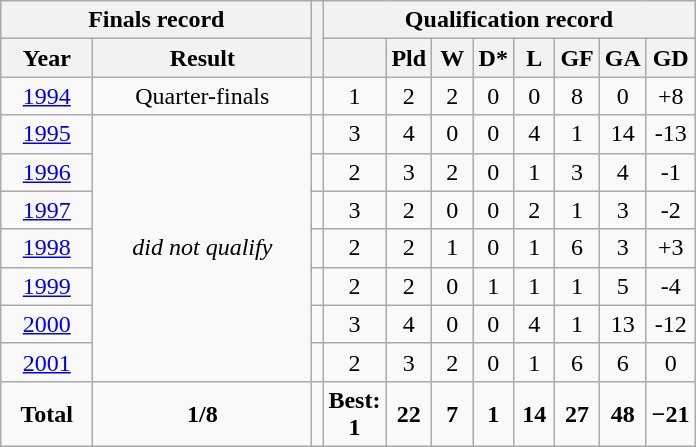<table class="wikitable" style="text-align: center;">
<tr>
<th colspan=2 width="200">Finals record</th>
<th rowspan=2></th>
<th colspan=8>Qualification record</th>
</tr>
<tr>
<th>Year</th>
<th>Result</th>
<th width=20></th>
<th width=20>Pld</th>
<th width=20>W</th>
<th width=20>D*</th>
<th width=20>L</th>
<th width=20>GF</th>
<th width=20>GA</th>
<th width=25>GD</th>
</tr>
<tr>
<td> <a href='#'>1994</a></td>
<td>Quarter-finals</td>
<td></td>
<td>1</td>
<td>2</td>
<td>2</td>
<td>0</td>
<td>0</td>
<td>8</td>
<td>0</td>
<td>+8</td>
</tr>
<tr>
<td> <a href='#'>1995</a></td>
<td rowspan="7"><em>did not qualify</em></td>
<td></td>
<td>3</td>
<td>4</td>
<td>0</td>
<td>0</td>
<td>4</td>
<td>1</td>
<td>14</td>
<td>-13</td>
</tr>
<tr>
<td> <a href='#'>1996</a></td>
<td></td>
<td>2</td>
<td>3</td>
<td>2</td>
<td>0</td>
<td>1</td>
<td>3</td>
<td>4</td>
<td>-1</td>
</tr>
<tr>
<td> <a href='#'>1997</a></td>
<td></td>
<td>3</td>
<td>2</td>
<td>0</td>
<td>0</td>
<td>2</td>
<td>1</td>
<td>3</td>
<td>-2</td>
</tr>
<tr>
<td> <a href='#'>1998</a></td>
<td></td>
<td>2</td>
<td>2</td>
<td>1</td>
<td>0</td>
<td>1</td>
<td>6</td>
<td>3</td>
<td>+3</td>
</tr>
<tr>
<td> <a href='#'>1999</a></td>
<td></td>
<td>2</td>
<td>2</td>
<td>0</td>
<td>1</td>
<td>1</td>
<td>1</td>
<td>5</td>
<td>-4</td>
</tr>
<tr>
<td> <a href='#'>2000</a></td>
<td></td>
<td>3</td>
<td>4</td>
<td>0</td>
<td>0</td>
<td>4</td>
<td>1</td>
<td>13</td>
<td>-12</td>
</tr>
<tr>
<td> <a href='#'>2001</a></td>
<td></td>
<td>2</td>
<td>3</td>
<td>2</td>
<td>0</td>
<td>1</td>
<td>6</td>
<td>6</td>
<td>0</td>
</tr>
<tr>
<td><strong>Total</strong></td>
<td><strong>1/8</strong></td>
<td></td>
<td><strong>Best: 1</strong></td>
<td><strong>22</strong></td>
<td><strong>7</strong></td>
<td><strong>1</strong></td>
<td><strong>14</strong></td>
<td><strong>27</strong></td>
<td><strong>48</strong></td>
<td><strong>−21</strong></td>
</tr>
</table>
